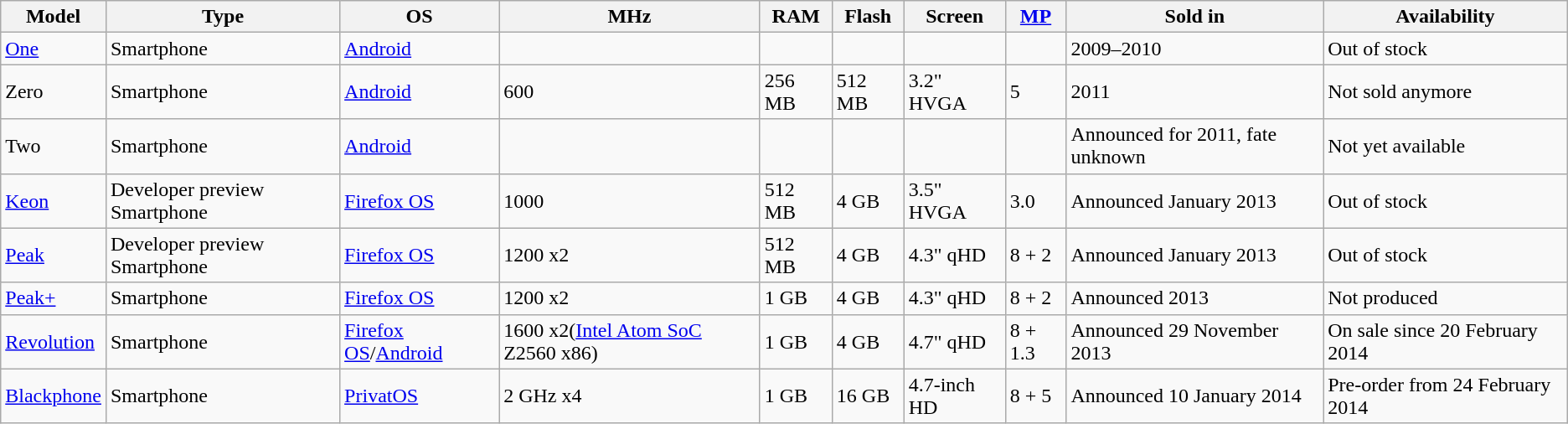<table class=wikitable>
<tr>
<th>Model</th>
<th>Type</th>
<th>OS</th>
<th>MHz</th>
<th>RAM</th>
<th>Flash</th>
<th>Screen</th>
<th><a href='#'>MP</a></th>
<th>Sold in</th>
<th>Availability</th>
</tr>
<tr>
<td><a href='#'>One</a></td>
<td>Smartphone</td>
<td><a href='#'>Android</a></td>
<td></td>
<td></td>
<td></td>
<td></td>
<td></td>
<td>2009–2010</td>
<td>Out of stock</td>
</tr>
<tr>
<td>Zero</td>
<td>Smartphone</td>
<td><a href='#'>Android</a></td>
<td>600</td>
<td>256 MB</td>
<td>512 MB</td>
<td>3.2" HVGA</td>
<td>5</td>
<td>2011</td>
<td>Not sold anymore</td>
</tr>
<tr>
<td>Two</td>
<td>Smartphone</td>
<td><a href='#'>Android</a></td>
<td></td>
<td></td>
<td></td>
<td></td>
<td></td>
<td>Announced for 2011, fate unknown</td>
<td>Not yet available</td>
</tr>
<tr>
<td><a href='#'>Keon</a></td>
<td>Developer preview Smartphone</td>
<td><a href='#'>Firefox OS</a></td>
<td>1000</td>
<td>512 MB</td>
<td>4 GB</td>
<td>3.5" HVGA</td>
<td>3.0</td>
<td>Announced January 2013</td>
<td>Out of stock</td>
</tr>
<tr>
<td><a href='#'>Peak</a></td>
<td>Developer preview Smartphone</td>
<td><a href='#'>Firefox OS</a></td>
<td>1200 x2</td>
<td>512 MB</td>
<td>4 GB</td>
<td>4.3" qHD</td>
<td>8 + 2</td>
<td>Announced January 2013</td>
<td>Out of stock</td>
</tr>
<tr>
<td><a href='#'>Peak+</a></td>
<td>Smartphone</td>
<td><a href='#'>Firefox OS</a></td>
<td>1200 x2</td>
<td>1 GB</td>
<td>4 GB</td>
<td>4.3" qHD</td>
<td>8 + 2</td>
<td>Announced 2013</td>
<td>Not produced</td>
</tr>
<tr>
<td><a href='#'>Revolution</a></td>
<td>Smartphone</td>
<td><a href='#'>Firefox OS</a>/<a href='#'>Android</a></td>
<td>1600 x2(<a href='#'>Intel Atom SoC</a> Z2560 x86)</td>
<td>1 GB</td>
<td>4 GB</td>
<td>4.7" qHD</td>
<td>8 + 1.3</td>
<td>Announced 29 November 2013</td>
<td>On sale since 20 February 2014</td>
</tr>
<tr>
<td><a href='#'>Blackphone</a></td>
<td>Smartphone</td>
<td><a href='#'>PrivatOS</a></td>
<td>2 GHz x4</td>
<td>1 GB</td>
<td>16 GB</td>
<td>4.7-inch HD</td>
<td>8 + 5</td>
<td>Announced 10 January 2014</td>
<td>Pre-order from 24 February 2014</td>
</tr>
</table>
